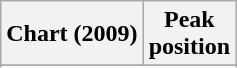<table class="wikitable sortable plainrowheaders" style="text-align:center">
<tr>
<th scope="col">Chart (2009)</th>
<th scope="col">Peak<br>position</th>
</tr>
<tr>
</tr>
<tr>
</tr>
<tr>
</tr>
</table>
